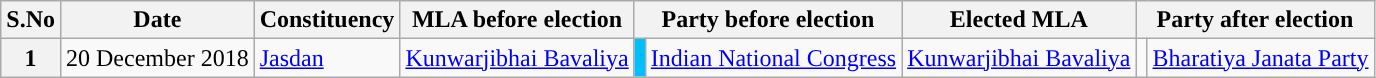<table class="wikitable sortable">
<tr>
<th>S.No</th>
<th>Date</th>
<th>Constituency</th>
<th>MLA before election</th>
<th colspan="2">Party before election</th>
<th>Elected MLA</th>
<th colspan="2">Party after election</th>
</tr>
<tr>
<th>1</th>
<td>20 December 2018</td>
<td><a href='#'>Jasdan</a></td>
<td><a href='#'>Kunwarjibhai Bavaliya</a></td>
<td bgcolor=#00BFFF></td>
<td><a href='#'>Indian National Congress</a></td>
<td><a href='#'>Kunwarjibhai Bavaliya</a></td>
<td></td>
<td><a href='#'>Bharatiya Janata Party</a></td>
</tr>
</table>
